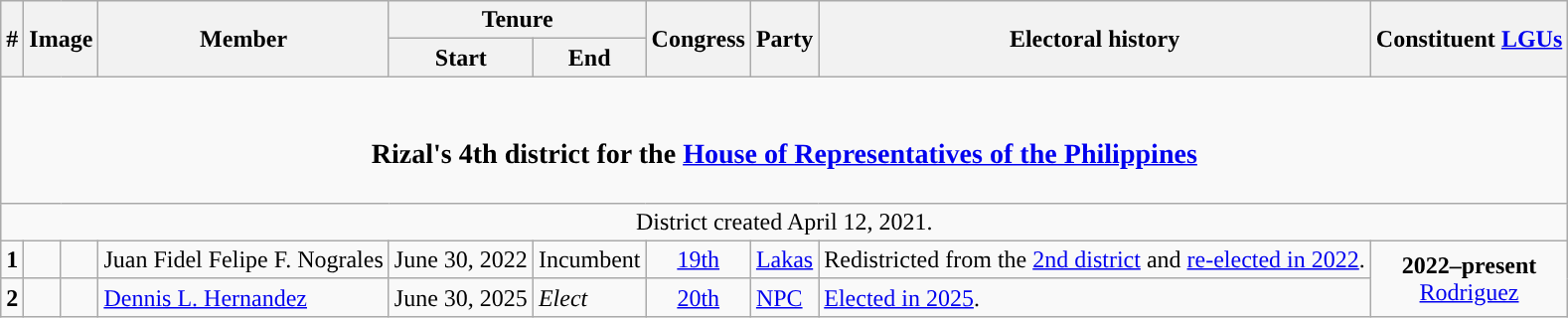<table class="wikitable">
<tr>
<th rowspan="2">#</th>
<th rowspan=2 colspan=2>Image</th>
<th rowspan="2">Member</th>
<th colspan="2">Tenure</th>
<th rowspan="2">Congress</th>
<th rowspan="2">Party</th>
<th rowspan="2">Electoral history</th>
<th rowspan="2">Constituent <a href='#'>LGUs</a></th>
</tr>
<tr>
<th>Start</th>
<th>End</th>
</tr>
<tr>
<td colspan="10" style="text-align:center;"><br><h3>Rizal's 4th district for the <a href='#'>House of Representatives of the Philippines</a></h3></td>
</tr>
<tr>
<td colspan="10" style="text-align:center;">District created April 12, 2021.</td>
</tr>
<tr>
<td><strong>1</strong></td>
<td style="color:inherit;background:"></td>
<td></td>
<td>Juan Fidel Felipe F. Nograles</td>
<td>June 30, 2022</td>
<td>Incumbent</td>
<td style="text-align:center;"><a href='#'>19th</a></td>
<td><a href='#'>Lakas</a></td>
<td>Redistricted from the <a href='#'>2nd district</a> and <a href='#'>re-elected in 2022</a>.</td>
<td style="text-align:center;" rowspan="2"><strong>2022–present</strong><br><a href='#'>Rodriguez<br></a></td>
</tr>
<tr>
<td><strong>2</strong></td>
<td style="color:inherit;background:"></td>
<td></td>
<td><a href='#'>Dennis L. Hernandez</a></td>
<td>June 30, 2025</td>
<td><em>Elect</em></td>
<td style="text-align:center;"><a href='#'>20th</a></td>
<td><a href='#'>NPC</a></td>
<td><a href='#'>Elected in 2025</a>.</td>
</tr>
</table>
